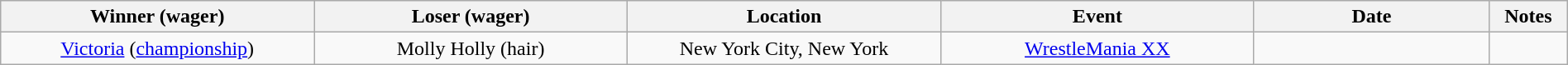<table class="wikitable sortable" width=100%  style="text-align: center">
<tr>
<th width=20% scope="col">Winner (wager)</th>
<th width=20% scope="col">Loser (wager)</th>
<th width=20% scope="col">Location</th>
<th width=20% scope="col">Event</th>
<th width=15% scope="col">Date</th>
<th class="unsortable" width=5% scope="col">Notes</th>
</tr>
<tr>
<td><a href='#'>Victoria</a> (<a href='#'>championship</a>)</td>
<td>Molly Holly (hair)</td>
<td>New York City, New York</td>
<td><a href='#'>WrestleMania XX</a></td>
<td></td>
<td></td>
</tr>
</table>
